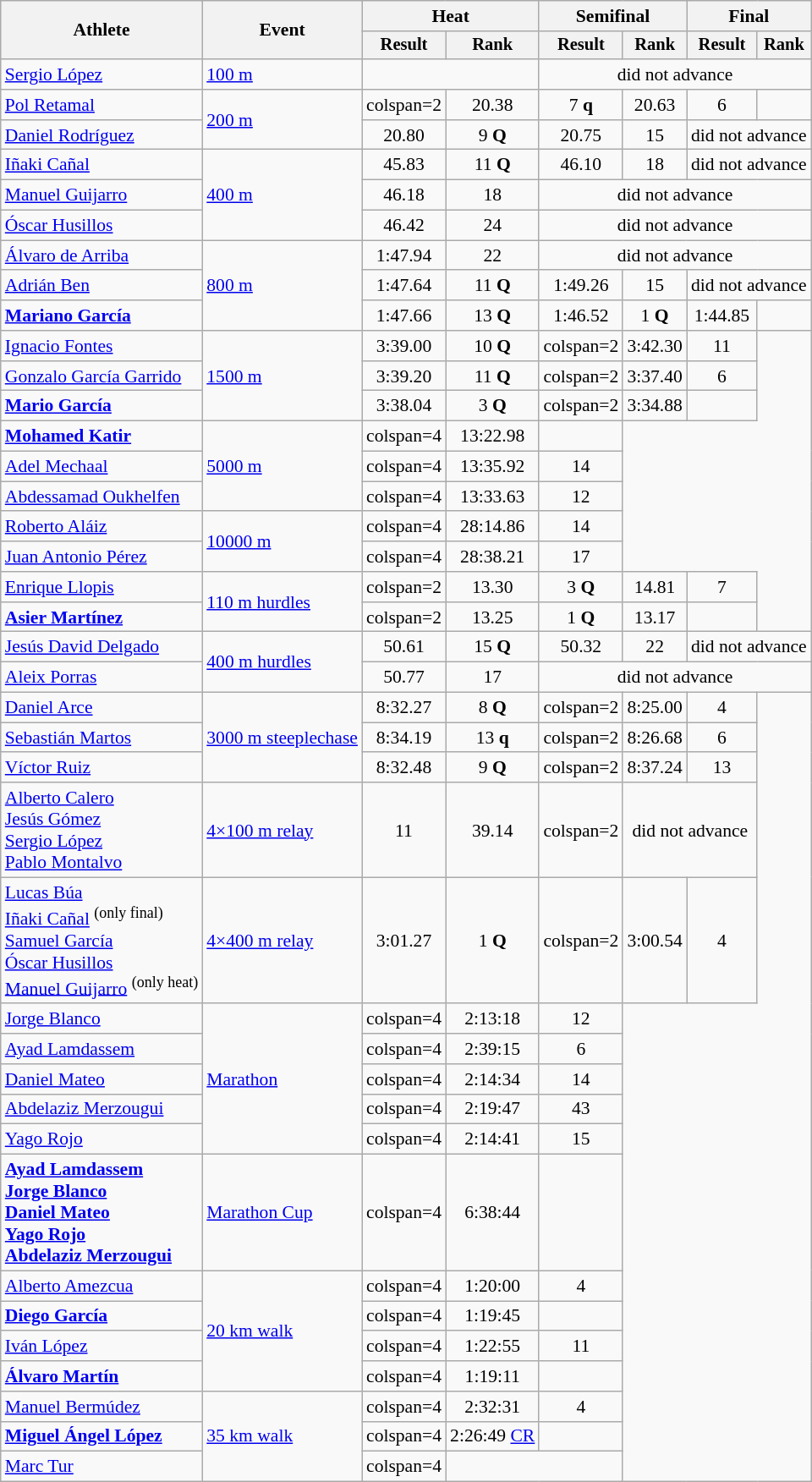<table class="wikitable" style="font-size:90%">
<tr>
<th rowspan="2">Athlete</th>
<th rowspan="2">Event</th>
<th colspan="2">Heat</th>
<th colspan="2">Semifinal</th>
<th colspan="2">Final</th>
</tr>
<tr style="font-size:95%">
<th>Result</th>
<th>Rank</th>
<th>Result</th>
<th>Rank</th>
<th>Result</th>
<th>Rank</th>
</tr>
<tr align=center>
<td align=left><a href='#'>Sergio López</a></td>
<td align=left><a href='#'>100 m</a></td>
<td colspan=2></td>
<td colspan=4>did not advance</td>
</tr>
<tr align=center>
<td align=left><a href='#'>Pol Retamal</a></td>
<td align=left rowspan=2><a href='#'>200 m</a></td>
<td>colspan=2 </td>
<td>20.38</td>
<td>7 <strong>q</strong></td>
<td>20.63</td>
<td>6</td>
</tr>
<tr align=center>
<td align=left><a href='#'>Daniel Rodríguez</a></td>
<td>20.80</td>
<td>9 <strong>Q</strong></td>
<td>20.75</td>
<td>15</td>
<td colspan=2>did not advance</td>
</tr>
<tr align=center>
<td align=left><a href='#'>Iñaki Cañal</a></td>
<td align=left rowspan=3><a href='#'>400 m</a></td>
<td>45.83 </td>
<td>11 <strong>Q</strong></td>
<td>46.10</td>
<td>18</td>
<td colspan=2>did not advance</td>
</tr>
<tr align=center>
<td align=left><a href='#'>Manuel Guijarro</a></td>
<td>46.18</td>
<td>18</td>
<td colspan=4>did not advance</td>
</tr>
<tr align=center>
<td align=left><a href='#'>Óscar Husillos</a></td>
<td>46.42</td>
<td>24</td>
<td colspan=4>did not advance</td>
</tr>
<tr align=center>
<td align=left><a href='#'>Álvaro de Arriba</a></td>
<td align=left rowspan=3><a href='#'>800 m</a></td>
<td>1:47.94</td>
<td>22</td>
<td colspan=4>did not advance</td>
</tr>
<tr align=center>
<td align=left><a href='#'>Adrián Ben</a></td>
<td>1:47.64</td>
<td>11 <strong>Q</strong></td>
<td>1:49.26</td>
<td>15</td>
<td colspan=2>did not advance</td>
</tr>
<tr align=center>
<td align=left><strong><a href='#'>Mariano García</a></strong></td>
<td>1:47.66</td>
<td>13 <strong>Q</strong></td>
<td>1:46.52</td>
<td>1 <strong>Q</strong></td>
<td>1:44.85 </td>
<td></td>
</tr>
<tr align=center>
<td align=left><a href='#'>Ignacio Fontes</a></td>
<td align=left rowspan=3><a href='#'>1500 m</a></td>
<td>3:39.00</td>
<td>10 <strong>Q</strong></td>
<td>colspan=2 </td>
<td>3:42.30</td>
<td>11</td>
</tr>
<tr align=center>
<td align=left><a href='#'>Gonzalo García Garrido</a></td>
<td>3:39.20</td>
<td>11 <strong>Q</strong></td>
<td>colspan=2 </td>
<td>3:37.40</td>
<td>6</td>
</tr>
<tr align=center>
<td align=left><strong><a href='#'>Mario García</a></strong></td>
<td>3:38.04</td>
<td>3 <strong>Q</strong></td>
<td>colspan=2 </td>
<td>3:34.88</td>
<td></td>
</tr>
<tr align=center>
<td align=left><strong><a href='#'>Mohamed Katir</a></strong></td>
<td align=left rowspan=3><a href='#'>5000 m</a></td>
<td>colspan=4 </td>
<td>13:22.98 </td>
<td></td>
</tr>
<tr align=center>
<td align=left><a href='#'>Adel Mechaal</a></td>
<td>colspan=4 </td>
<td>13:35.92</td>
<td>14</td>
</tr>
<tr align=center>
<td align=left><a href='#'>Abdessamad Oukhelfen</a></td>
<td>colspan=4 </td>
<td>13:33.63</td>
<td>12</td>
</tr>
<tr align=center>
<td align=left><a href='#'>Roberto Aláiz</a></td>
<td align=left rowspan=2><a href='#'>10000 m</a></td>
<td>colspan=4 </td>
<td>28:14.86</td>
<td>14</td>
</tr>
<tr align=center>
<td align=left><a href='#'>Juan Antonio Pérez</a></td>
<td>colspan=4 </td>
<td>28:38.21</td>
<td>17</td>
</tr>
<tr align=center>
<td align=left><a href='#'>Enrique Llopis</a></td>
<td align=left rowspan=2><a href='#'>110 m hurdles</a></td>
<td>colspan=2 </td>
<td>13.30 </td>
<td>3 <strong>Q</strong></td>
<td>14.81</td>
<td>7</td>
</tr>
<tr align=center>
<td align=left><strong><a href='#'>Asier Martínez</a></strong></td>
<td>colspan=2 </td>
<td>13.25</td>
<td>1 <strong>Q</strong></td>
<td>13.17</td>
<td></td>
</tr>
<tr align=center>
<td align=left><a href='#'>Jesús David Delgado</a></td>
<td align=left rowspan=2><a href='#'>400 m hurdles</a></td>
<td>50.61</td>
<td>15 <strong>Q</strong></td>
<td>50.32</td>
<td>22</td>
<td colspan=2>did not advance</td>
</tr>
<tr align=center>
<td align=left><a href='#'>Aleix Porras</a></td>
<td>50.77</td>
<td>17</td>
<td colspan=4>did not advance</td>
</tr>
<tr align=center>
<td align=left><a href='#'>Daniel Arce</a></td>
<td align=left rowspan=3><a href='#'>3000 m steeplechase</a></td>
<td>8:32.27</td>
<td>8 <strong>Q</strong></td>
<td>colspan=2 </td>
<td>8:25.00</td>
<td>4</td>
</tr>
<tr align=center>
<td align=left><a href='#'>Sebastián Martos</a></td>
<td>8:34.19</td>
<td>13 <strong>q</strong></td>
<td>colspan=2 </td>
<td>8:26.68</td>
<td>6</td>
</tr>
<tr align=center>
<td align=left><a href='#'>Víctor Ruiz</a></td>
<td>8:32.48</td>
<td>9 <strong>Q</strong></td>
<td>colspan=2 </td>
<td>8:37.24</td>
<td>13</td>
</tr>
<tr align=center>
<td align=left><a href='#'>Alberto Calero</a><br><a href='#'>Jesús Gómez</a><br><a href='#'>Sergio López</a><br><a href='#'>Pablo Montalvo</a></td>
<td align=left><a href='#'>4×100 m relay</a></td>
<td>11</td>
<td>39.14</td>
<td>colspan=2 </td>
<td colspan=2>did not advance</td>
</tr>
<tr align=center>
<td align=left><a href='#'>Lucas Búa</a><br><a href='#'>Iñaki Cañal</a> <sup>(only final)</sup><br><a href='#'>Samuel García</a><br><a href='#'>Óscar Husillos</a><br><a href='#'>Manuel Guijarro</a> <sup>(only heat)</sup></td>
<td align=left><a href='#'>4×400 m relay</a></td>
<td>3:01.27 </td>
<td>1 <strong>Q</strong></td>
<td>colspan=2 </td>
<td>3:00.54 </td>
<td>4</td>
</tr>
<tr align=center>
<td align=left><a href='#'>Jorge Blanco</a></td>
<td align=left rowspan=5><a href='#'>Marathon</a></td>
<td>colspan=4 </td>
<td>2:13:18 </td>
<td>12</td>
</tr>
<tr align=center>
<td align=left><a href='#'>Ayad Lamdassem</a></td>
<td>colspan=4 </td>
<td>2:39:15</td>
<td>6</td>
</tr>
<tr align=center>
<td align=left><a href='#'>Daniel Mateo</a></td>
<td>colspan=4 </td>
<td>2:14:34</td>
<td>14</td>
</tr>
<tr align=center>
<td align=left><a href='#'>Abdelaziz Merzougui</a></td>
<td>colspan=4 </td>
<td>2:19:47 </td>
<td>43</td>
</tr>
<tr align=center>
<td align=left><a href='#'>Yago Rojo</a></td>
<td>colspan=4 </td>
<td>2:14:41 </td>
<td>15</td>
</tr>
<tr align=center>
<td align=left><strong><a href='#'>Ayad Lamdassem</a><br><a href='#'>Jorge Blanco</a><br><a href='#'>Daniel Mateo</a><br><a href='#'>Yago Rojo</a><br><a href='#'>Abdelaziz Merzougui</a></strong></td>
<td align=left><a href='#'>Marathon Cup</a></td>
<td>colspan=4 </td>
<td>6:38:44</td>
<td></td>
</tr>
<tr align=center>
<td align=left><a href='#'>Alberto Amezcua</a></td>
<td align=left rowspan=4><a href='#'>20 km walk</a></td>
<td>colspan=4 </td>
<td>1:20:00</td>
<td>4</td>
</tr>
<tr align=center>
<td align=left><strong><a href='#'>Diego García</a></strong></td>
<td>colspan=4 </td>
<td>1:19:45 </td>
<td></td>
</tr>
<tr align=center>
<td align=left><a href='#'>Iván López</a></td>
<td>colspan=4 </td>
<td>1:22:55</td>
<td>11</td>
</tr>
<tr align=center>
<td align=left><strong><a href='#'>Álvaro Martín</a></strong></td>
<td>colspan=4 </td>
<td>1:19:11 </td>
<td></td>
</tr>
<tr align=center>
<td align=left><a href='#'>Manuel Bermúdez</a></td>
<td align=left rowspan=3><a href='#'>35 km walk</a></td>
<td>colspan=4 </td>
<td>2:32:31</td>
<td>4</td>
</tr>
<tr align=center>
<td align=left><strong><a href='#'>Miguel Ángel López</a></strong></td>
<td>colspan=4 </td>
<td>2:26:49 <a href='#'>CR</a></td>
<td></td>
</tr>
<tr align=center>
<td align=left><a href='#'>Marc Tur</a></td>
<td>colspan=4 </td>
<td colspan=2></td>
</tr>
</table>
